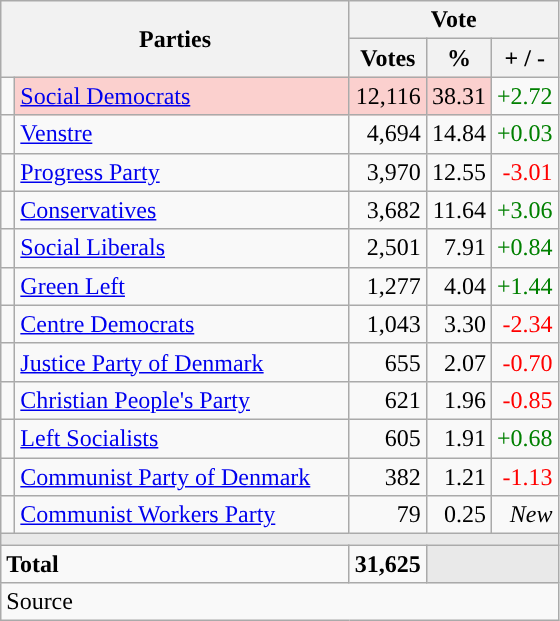<table class="wikitable" style="text-align:right;">
<tr>
<th style="text-align:centre;" rowspan="2" colspan="2" width="225">Parties</th>
<th colspan="3">Vote</th>
</tr>
<tr>
<th width="15">Votes</th>
<th width="15">%</th>
<th width="15">+ / -</th>
</tr>
<tr>
<td width="2" style="color:inherit;background:"></td>
<td bgcolor=#fbd0ce  align="left"><a href='#'>Social Democrats</a></td>
<td bgcolor=#fbd0ce>12,116</td>
<td bgcolor=#fbd0ce>38.31</td>
<td style=color:green;>+2.72</td>
</tr>
<tr>
<td width="2" style="color:inherit;background:"></td>
<td align="left"><a href='#'>Venstre</a></td>
<td>4,694</td>
<td>14.84</td>
<td style=color:green;>+0.03</td>
</tr>
<tr>
<td width="2" style="color:inherit;background:"></td>
<td align="left"><a href='#'>Progress Party</a></td>
<td>3,970</td>
<td>12.55</td>
<td style=color:red;>-3.01</td>
</tr>
<tr>
<td width="2" style="color:inherit;background:"></td>
<td align="left"><a href='#'>Conservatives</a></td>
<td>3,682</td>
<td>11.64</td>
<td style=color:green;>+3.06</td>
</tr>
<tr>
<td width="2" style="color:inherit;background:"></td>
<td align="left"><a href='#'>Social Liberals</a></td>
<td>2,501</td>
<td>7.91</td>
<td style=color:green;>+0.84</td>
</tr>
<tr>
<td width="2" style="color:inherit;background:"></td>
<td align="left"><a href='#'>Green Left</a></td>
<td>1,277</td>
<td>4.04</td>
<td style=color:green;>+1.44</td>
</tr>
<tr>
<td width="2" style="color:inherit;background:"></td>
<td align="left"><a href='#'>Centre Democrats</a></td>
<td>1,043</td>
<td>3.30</td>
<td style=color:red;>-2.34</td>
</tr>
<tr>
<td width="2" style="color:inherit;background:"></td>
<td align="left"><a href='#'>Justice Party of Denmark</a></td>
<td>655</td>
<td>2.07</td>
<td style=color:red;>-0.70</td>
</tr>
<tr>
<td width="2" style="color:inherit;background:"></td>
<td align="left"><a href='#'>Christian People's Party</a></td>
<td>621</td>
<td>1.96</td>
<td style=color:red;>-0.85</td>
</tr>
<tr>
<td width="2" style="color:inherit;background:"></td>
<td align="left"><a href='#'>Left Socialists</a></td>
<td>605</td>
<td>1.91</td>
<td style=color:green;>+0.68</td>
</tr>
<tr>
<td width="2" style="color:inherit;background:"></td>
<td align="left"><a href='#'>Communist Party of Denmark</a></td>
<td>382</td>
<td>1.21</td>
<td style=color:red;>-1.13</td>
</tr>
<tr>
<td width="2" style="color:inherit;background:"></td>
<td align="left"><a href='#'>Communist Workers Party</a></td>
<td>79</td>
<td>0.25</td>
<td><em>New</em></td>
</tr>
<tr>
<td colspan="7" bgcolor="#E9E9E9"></td>
</tr>
<tr>
<td align="left" colspan="2"><strong>Total</strong></td>
<td><strong>31,625</strong></td>
<td bgcolor="#E9E9E9" colspan="2"></td>
</tr>
<tr>
<td align="left" colspan="6">Source</td>
</tr>
</table>
